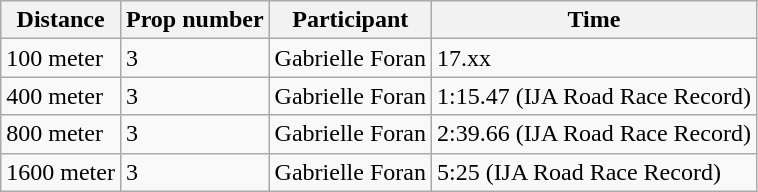<table class="wikitable">
<tr>
<th>Distance</th>
<th>Prop number</th>
<th>Participant</th>
<th>Time</th>
</tr>
<tr>
<td>100 meter</td>
<td>3</td>
<td>Gabrielle Foran</td>
<td>17.xx</td>
</tr>
<tr>
<td>400 meter</td>
<td>3</td>
<td>Gabrielle Foran</td>
<td>1:15.47 (IJA Road Race Record)</td>
</tr>
<tr>
<td>800 meter</td>
<td>3</td>
<td>Gabrielle Foran</td>
<td>2:39.66 (IJA Road Race Record)</td>
</tr>
<tr>
<td>1600 meter</td>
<td>3</td>
<td>Gabrielle Foran</td>
<td>5:25 (IJA Road Race Record)</td>
</tr>
</table>
